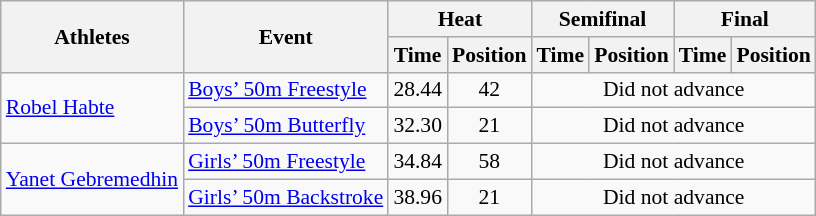<table class="wikitable" border="1" style="font-size:90%">
<tr>
<th rowspan=2>Athletes</th>
<th rowspan=2>Event</th>
<th colspan=2>Heat</th>
<th colspan=2>Semifinal</th>
<th colspan=2>Final</th>
</tr>
<tr>
<th>Time</th>
<th>Position</th>
<th>Time</th>
<th>Position</th>
<th>Time</th>
<th>Position</th>
</tr>
<tr>
<td rowspan=2><a href='#'>Robel Habte</a></td>
<td><a href='#'>Boys’ 50m Freestyle</a></td>
<td align=center>28.44</td>
<td align=center>42</td>
<td colspan="4" align=center>Did not advance</td>
</tr>
<tr>
<td><a href='#'>Boys’ 50m Butterfly</a></td>
<td align=center>32.30</td>
<td align=center>21</td>
<td colspan="4" align=center>Did not advance</td>
</tr>
<tr>
<td rowspan=2><a href='#'>Yanet Gebremedhin</a></td>
<td><a href='#'>Girls’ 50m Freestyle</a></td>
<td align=center>34.84</td>
<td align=center>58</td>
<td colspan="4" align=center>Did not advance</td>
</tr>
<tr>
<td><a href='#'>Girls’ 50m Backstroke</a></td>
<td align=center>38.96</td>
<td align=center>21</td>
<td colspan="4" align=center>Did not advance</td>
</tr>
</table>
